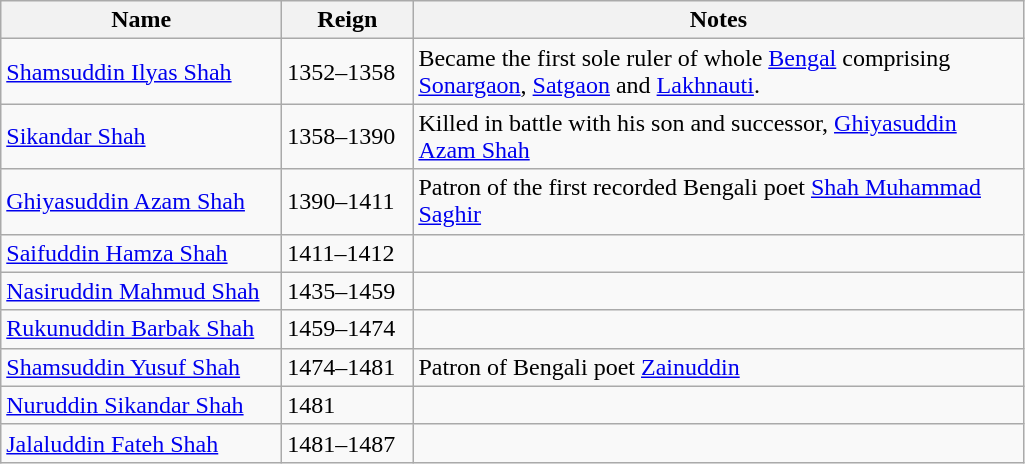<table class="wikitable">
<tr>
<th width="180">Name</th>
<th width="80">Reign</th>
<th width="400">Notes</th>
</tr>
<tr>
<td><a href='#'>Shamsuddin Ilyas Shah</a></td>
<td>1352–1358</td>
<td>Became the first sole ruler of whole <a href='#'>Bengal</a> comprising <a href='#'>Sonargaon</a>, <a href='#'>Satgaon</a> and <a href='#'>Lakhnauti</a>.</td>
</tr>
<tr>
<td><a href='#'>Sikandar Shah</a></td>
<td>1358–1390</td>
<td>Killed in battle with his son and successor, <a href='#'>Ghiyasuddin Azam Shah</a></td>
</tr>
<tr>
<td><a href='#'>Ghiyasuddin Azam Shah</a></td>
<td>1390–1411</td>
<td>Patron of the first recorded Bengali poet <a href='#'>Shah Muhammad Saghir</a></td>
</tr>
<tr>
<td><a href='#'>Saifuddin Hamza Shah</a></td>
<td>1411–1412</td>
<td></td>
</tr>
<tr>
<td><a href='#'>Nasiruddin Mahmud Shah</a></td>
<td>1435–1459</td>
<td></td>
</tr>
<tr>
<td><a href='#'>Rukunuddin Barbak Shah</a></td>
<td>1459–1474</td>
<td></td>
</tr>
<tr>
<td><a href='#'>Shamsuddin Yusuf Shah</a></td>
<td>1474–1481</td>
<td>Patron of Bengali poet <a href='#'>Zainuddin</a></td>
</tr>
<tr>
<td><a href='#'>Nuruddin Sikandar Shah</a></td>
<td>1481</td>
<td></td>
</tr>
<tr>
<td><a href='#'>Jalaluddin Fateh Shah</a></td>
<td>1481–1487</td>
<td></td>
</tr>
</table>
